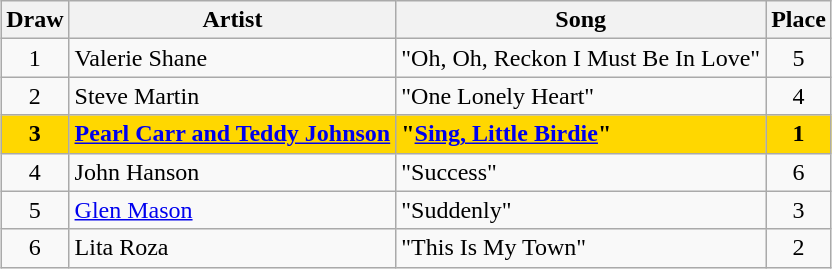<table class="sortable wikitable" style="margin: 1em auto 1em auto; text-align:center">
<tr>
<th>Draw</th>
<th>Artist</th>
<th>Song</th>
<th>Place</th>
</tr>
<tr>
<td>1</td>
<td align="left">Valerie Shane</td>
<td align="left">"Oh, Oh, Reckon I Must Be In Love"</td>
<td>5</td>
</tr>
<tr>
<td>2</td>
<td align="left">Steve Martin</td>
<td align="left">"One Lonely Heart"</td>
<td>4</td>
</tr>
<tr style="font-weight: bold; background: gold;">
<td>3</td>
<td align="left"><a href='#'>Pearl Carr and Teddy Johnson</a></td>
<td align="left">"<a href='#'>Sing, Little Birdie</a>"</td>
<td>1</td>
</tr>
<tr>
<td>4</td>
<td align="left">John Hanson</td>
<td align="left">"Success"</td>
<td>6</td>
</tr>
<tr>
<td>5</td>
<td align="left"><a href='#'>Glen Mason</a></td>
<td align="left">"Suddenly"</td>
<td>3</td>
</tr>
<tr>
<td>6</td>
<td align="left">Lita Roza</td>
<td align="left">"This Is My Town"</td>
<td>2</td>
</tr>
</table>
